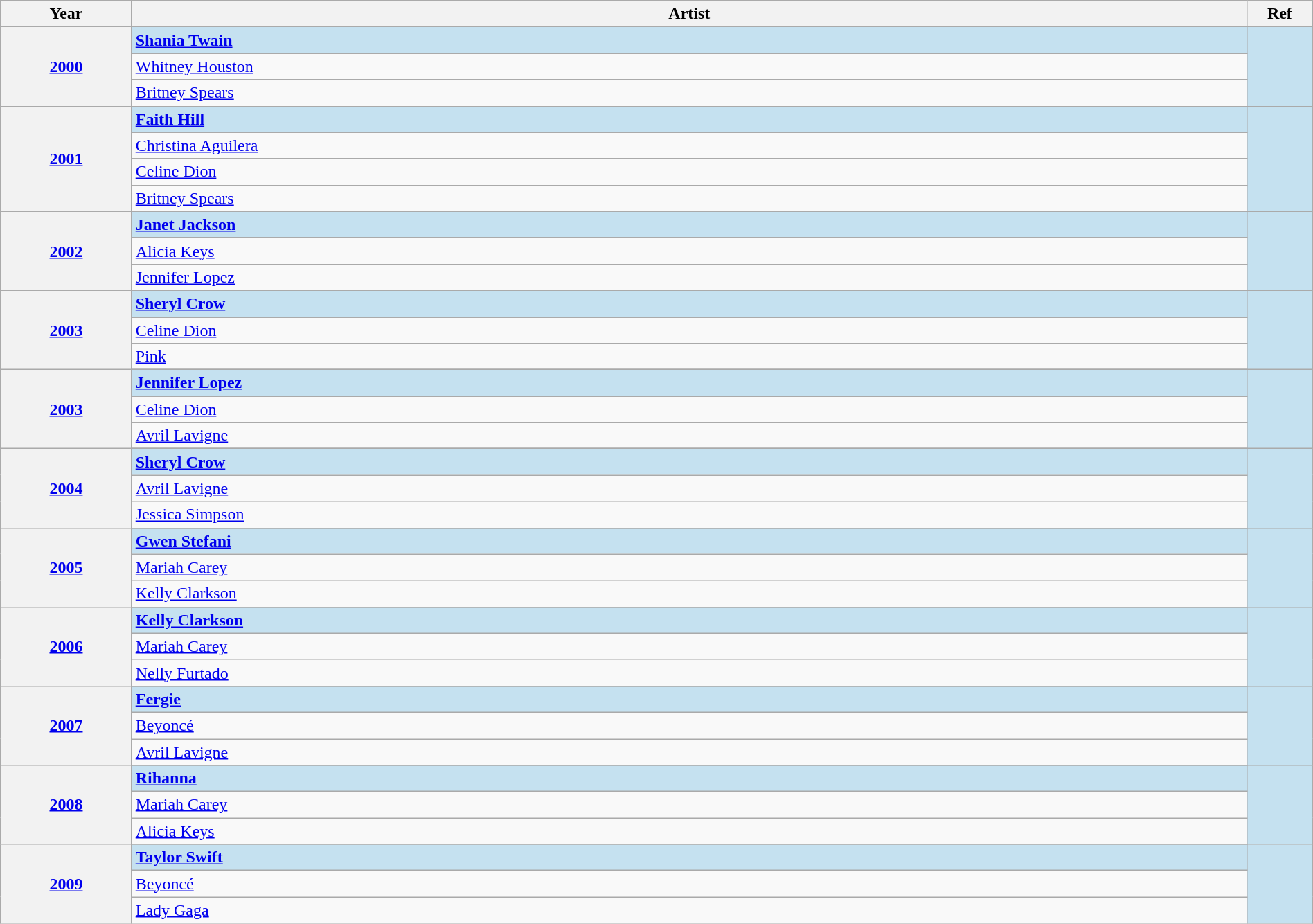<table class="wikitable" width="100%">
<tr>
<th width="10%">Year</th>
<th width="85%">Artist</th>
<th width="5%">Ref</th>
</tr>
<tr>
<th rowspan="4" align="center"><a href='#'>2000<br></a></th>
</tr>
<tr style="background:#c5e1f0">
<td><strong><a href='#'>Shania Twain</a></strong></td>
<td rowspan="4" align="center"></td>
</tr>
<tr>
<td><a href='#'>Whitney Houston</a></td>
</tr>
<tr>
<td><a href='#'>Britney Spears</a></td>
</tr>
<tr>
<th rowspan="5" align="center"><a href='#'>2001<br></a></th>
</tr>
<tr style="background:#c5e1f0">
<td><strong><a href='#'>Faith Hill</a></strong></td>
<td rowspan="5" align="center"></td>
</tr>
<tr>
<td><a href='#'>Christina Aguilera</a></td>
</tr>
<tr>
<td><a href='#'>Celine Dion</a></td>
</tr>
<tr>
<td><a href='#'>Britney Spears</a></td>
</tr>
<tr>
<th rowspan="4" align="center"><a href='#'>2002<br></a></th>
</tr>
<tr style="background:#c5e1f0">
<td><strong><a href='#'>Janet Jackson</a></strong></td>
<td rowspan="4" align="center"></td>
</tr>
<tr>
<td><a href='#'>Alicia Keys</a></td>
</tr>
<tr>
<td><a href='#'>Jennifer Lopez</a></td>
</tr>
<tr>
<th rowspan="4" align="center"><a href='#'>2003<br></a></th>
</tr>
<tr style="background:#c5e1f0">
<td><strong><a href='#'>Sheryl Crow</a></strong></td>
<td rowspan="4" align="center"></td>
</tr>
<tr>
<td><a href='#'>Celine Dion</a></td>
</tr>
<tr>
<td><a href='#'>Pink</a></td>
</tr>
<tr>
<th rowspan="4" align="center"><a href='#'>2003<br></a></th>
</tr>
<tr style="background:#c5e1f0">
<td><strong><a href='#'>Jennifer Lopez</a></strong></td>
<td rowspan="4" align="center"></td>
</tr>
<tr>
<td><a href='#'>Celine Dion</a></td>
</tr>
<tr>
<td><a href='#'>Avril Lavigne</a></td>
</tr>
<tr>
<th rowspan="4" align="center"><a href='#'>2004<br></a></th>
</tr>
<tr style="background:#c5e1f0">
<td><strong><a href='#'>Sheryl Crow</a></strong></td>
<td rowspan="4" align="center"></td>
</tr>
<tr>
<td><a href='#'>Avril Lavigne</a></td>
</tr>
<tr>
<td><a href='#'>Jessica Simpson</a></td>
</tr>
<tr>
<th rowspan="4" align="center"><a href='#'>2005<br></a></th>
</tr>
<tr style="background:#c5e1f0">
<td><strong><a href='#'>Gwen Stefani</a></strong></td>
<td rowspan="4" align="center"></td>
</tr>
<tr>
<td><a href='#'>Mariah Carey</a></td>
</tr>
<tr>
<td><a href='#'>Kelly Clarkson</a></td>
</tr>
<tr>
<th rowspan="4" align="center"><a href='#'>2006<br></a></th>
</tr>
<tr style="background:#c5e1f0">
<td><strong><a href='#'>Kelly Clarkson</a></strong></td>
<td rowspan="4" align="center"></td>
</tr>
<tr>
<td><a href='#'>Mariah Carey</a></td>
</tr>
<tr>
<td><a href='#'>Nelly Furtado</a></td>
</tr>
<tr>
<th rowspan="4" align="center"><a href='#'>2007<br></a></th>
</tr>
<tr style="background:#c5e1f0">
<td><strong><a href='#'>Fergie</a></strong></td>
<td rowspan="4" align="center"></td>
</tr>
<tr>
<td><a href='#'>Beyoncé</a></td>
</tr>
<tr>
<td><a href='#'>Avril Lavigne</a></td>
</tr>
<tr>
<th rowspan="4" align="center"><a href='#'>2008<br></a></th>
</tr>
<tr style="background:#c5e1f0">
<td><strong><a href='#'>Rihanna</a></strong></td>
<td rowspan="4" align="center"></td>
</tr>
<tr>
<td><a href='#'>Mariah Carey</a></td>
</tr>
<tr>
<td><a href='#'>Alicia Keys</a></td>
</tr>
<tr>
<th rowspan="4" align="center"><a href='#'>2009<br></a></th>
</tr>
<tr style="background:#c5e1f0">
<td><strong><a href='#'>Taylor Swift</a></strong></td>
<td rowspan="4" align="center"></td>
</tr>
<tr>
<td><a href='#'>Beyoncé</a></td>
</tr>
<tr>
<td><a href='#'>Lady Gaga</a></td>
</tr>
</table>
